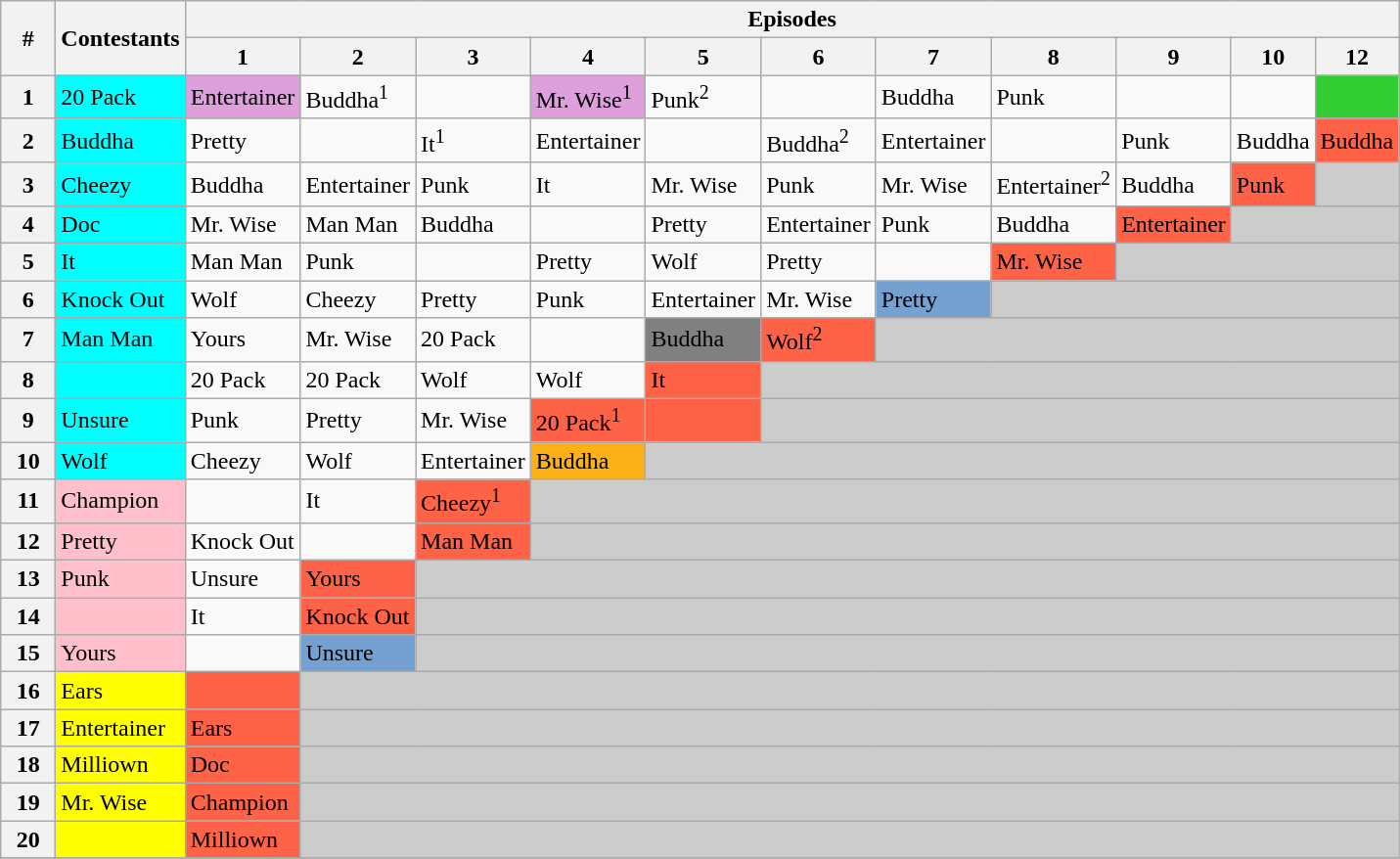<table class="wikitable">
<tr>
<th width="30" rowspan=2>#</th>
<th rowspan=2>Contestants</th>
<th colspan=11>Episodes</th>
</tr>
<tr>
<th>1</th>
<th>2</th>
<th>3</th>
<th>4</th>
<th>5</th>
<th>6</th>
<th>7</th>
<th>8</th>
<th>9</th>
<th>10</th>
<th>12</th>
</tr>
<tr>
<th>1</th>
<td bgcolor="cyan">20 Pack</td>
<td bgcolor="plum">Entertainer</td>
<td>Buddha<sup>1</sup></td>
<td></td>
<td bgcolor="plum">Mr. Wise<sup>1</sup></td>
<td>Punk<sup>2</sup></td>
<td></td>
<td>Buddha</td>
<td>Punk</td>
<td></td>
<td></td>
<td bgcolor="limegreen"></td>
</tr>
<tr>
<th>2</th>
<td bgcolor="cyan">Buddha</td>
<td>Pretty</td>
<td></td>
<td>It<sup>1</sup></td>
<td>Entertainer</td>
<td></td>
<td>Buddha<sup>2</sup></td>
<td>Entertainer</td>
<td></td>
<td>Punk</td>
<td>Buddha</td>
<td bgcolor="tomato">Buddha</td>
</tr>
<tr>
<th>3</th>
<td bgcolor="cyan">Cheezy</td>
<td>Buddha</td>
<td>Entertainer</td>
<td>Punk</td>
<td>It</td>
<td>Mr. Wise</td>
<td>Punk</td>
<td>Mr. Wise</td>
<td>Entertainer<sup>2</sup></td>
<td>Buddha</td>
<td bgcolor="tomato">Punk</td>
<td bgcolor="#CCCCCC"></td>
</tr>
<tr>
<th>4</th>
<td bgcolor="cyan">Doc</td>
<td>Mr. Wise</td>
<td>Man Man</td>
<td>Buddha</td>
<td></td>
<td>Pretty</td>
<td>Entertainer</td>
<td>Punk</td>
<td>Buddha</td>
<td bgcolor="tomato">Entertainer</td>
<td bgcolor="#CCCCCC" colspan=2></td>
</tr>
<tr>
<th>5</th>
<td bgcolor="cyan">It</td>
<td>Man Man</td>
<td>Punk</td>
<td></td>
<td>Pretty</td>
<td>Wolf</td>
<td>Pretty</td>
<td></td>
<td bgcolor="tomato">Mr. Wise</td>
<td bgcolor="#CCCCCC" colspan=3></td>
</tr>
<tr>
<th>6</th>
<td bgcolor="cyan">Knock Out</td>
<td>Wolf</td>
<td>Cheezy</td>
<td>Pretty</td>
<td>Punk</td>
<td>Entertainer</td>
<td>Mr. Wise</td>
<td bgcolor="#75A1D0">Pretty</td>
<td bgcolor="#CCCCCC" colspan=4></td>
</tr>
<tr>
<th>7</th>
<td bgcolor="cyan">Man Man</td>
<td>Yours</td>
<td>Mr. Wise</td>
<td>20 Pack</td>
<td></td>
<td bgcolor="grey">Buddha</td>
<td bgcolor="tomato">Wolf<sup>2</sup></td>
<td bgcolor="#CCCCCC" colspan=5></td>
</tr>
<tr>
<th>8</th>
<td bgcolor="cyan"></td>
<td>20 Pack</td>
<td>20 Pack</td>
<td>Wolf</td>
<td>Wolf</td>
<td bgcolor="tomato">It</td>
<td bgcolor="#CCCCCC" colspan=6></td>
</tr>
<tr>
<th>9</th>
<td bgcolor="cyan">Unsure</td>
<td>Punk</td>
<td>Pretty</td>
<td>Mr. Wise</td>
<td bgcolor="tomato">20 Pack<sup>1</sup></td>
<td bgcolor="tomato"></td>
<td bgcolor="#CCCCCC" colspan=6></td>
</tr>
<tr>
<th>10</th>
<td bgcolor="cyan">Wolf</td>
<td>Cheezy</td>
<td>Wolf</td>
<td>Entertainer</td>
<td bgcolor="#FBB117">Buddha</td>
<td bgcolor="#CCCCCC" colspan=7></td>
</tr>
<tr>
<th>11</th>
<td bgcolor="pink">Champion</td>
<td></td>
<td>It</td>
<td bgcolor="tomato">Cheezy<sup>1</sup></td>
<td bgcolor="#CCCCCC" colspan=8></td>
</tr>
<tr>
<th>12</th>
<td bgcolor="pink">Pretty</td>
<td>Knock Out</td>
<td></td>
<td bgcolor="tomato">Man Man</td>
<td bgcolor="#CCCCCC" colspan=8></td>
</tr>
<tr>
<th>13</th>
<td bgcolor="pink">Punk</td>
<td>Unsure</td>
<td bgcolor="tomato">Yours</td>
<td bgcolor="#CCCCCC" colspan=10></td>
</tr>
<tr>
<th>14</th>
<td bgcolor="pink"></td>
<td>It</td>
<td bgcolor="tomato">Knock Out</td>
<td bgcolor="#CCCCCC" colspan=10></td>
</tr>
<tr>
<th>15</th>
<td bgcolor="pink">Yours</td>
<td></td>
<td bgcolor="#75A1D0">Unsure</td>
<td bgcolor="#CCCCCC" colspan=11></td>
</tr>
<tr>
<th>16</th>
<td bgcolor="yellow">Ears</td>
<td bgcolor="tomato"></td>
<td bgcolor="#CCCCCC" colspan=12></td>
</tr>
<tr>
<th>17</th>
<td bgcolor="yellow">Entertainer</td>
<td bgcolor="tomato">Ears</td>
<td bgcolor="#CCCCCC" colspan=12></td>
</tr>
<tr>
<th>18</th>
<td bgcolor="yellow">Milliown</td>
<td bgcolor="tomato">Doc</td>
<td bgcolor="#CCCCCC" colspan=12></td>
</tr>
<tr>
<th>19</th>
<td bgcolor="yellow">Mr. Wise</td>
<td bgcolor="tomato">Champion</td>
<td bgcolor="#CCCCCC" colspan=12></td>
</tr>
<tr>
<th>20</th>
<td bgcolor="yellow"></td>
<td bgcolor="tomato">Milliown</td>
<td bgcolor="#CCCCCC" colspan=12></td>
</tr>
<tr>
</tr>
</table>
